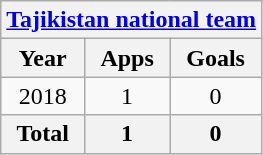<table class="wikitable" style="text-align:center">
<tr>
<th colspan=3><a href='#'>Tajikistan national team</a></th>
</tr>
<tr>
<th>Year</th>
<th>Apps</th>
<th>Goals</th>
</tr>
<tr>
<td>2018</td>
<td>1</td>
<td>0</td>
</tr>
<tr>
<th>Total</th>
<th>1</th>
<th>0</th>
</tr>
</table>
